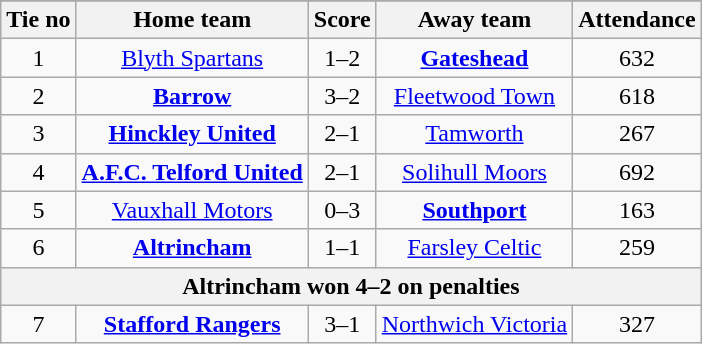<table border=0 cellpadding=0 cellspacing=0>
<tr>
<td valign="top"><br><table class="wikitable" style="text-align: center">
<tr>
</tr>
<tr>
<th>Tie no</th>
<th>Home team</th>
<th>Score</th>
<th>Away team</th>
<th>Attendance</th>
</tr>
<tr>
<td>1</td>
<td><a href='#'>Blyth Spartans</a></td>
<td>1–2</td>
<td><strong><a href='#'>Gateshead</a></strong></td>
<td>632</td>
</tr>
<tr>
<td>2</td>
<td><strong><a href='#'>Barrow</a></strong></td>
<td>3–2</td>
<td><a href='#'>Fleetwood Town</a></td>
<td>618</td>
</tr>
<tr>
<td>3</td>
<td><strong><a href='#'>Hinckley United</a></strong></td>
<td>2–1</td>
<td><a href='#'>Tamworth</a></td>
<td>267</td>
</tr>
<tr>
<td>4</td>
<td><strong><a href='#'>A.F.C. Telford United</a></strong></td>
<td>2–1</td>
<td><a href='#'>Solihull Moors</a></td>
<td>692</td>
</tr>
<tr>
<td>5</td>
<td><a href='#'>Vauxhall Motors</a></td>
<td>0–3</td>
<td><strong><a href='#'>Southport</a></strong></td>
<td>163</td>
</tr>
<tr>
<td>6</td>
<td><strong><a href='#'>Altrincham</a></strong></td>
<td>1–1</td>
<td><a href='#'>Farsley Celtic</a></td>
<td>259</td>
</tr>
<tr>
<th colspan=5>Altrincham won 4–2 on penalties</th>
</tr>
<tr>
<td>7</td>
<td><strong><a href='#'>Stafford Rangers</a></strong></td>
<td>3–1</td>
<td><a href='#'>Northwich Victoria</a></td>
<td>327</td>
</tr>
</table>
</td>
</tr>
</table>
